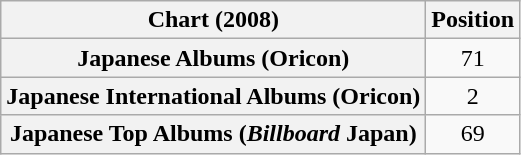<table class="wikitable sortable plainrowheaders" style="text-align:center">
<tr>
<th scope="col">Chart (2008)</th>
<th scope="col">Position</th>
</tr>
<tr>
<th scope="row">Japanese Albums (Oricon)</th>
<td>71</td>
</tr>
<tr>
<th scope="row">Japanese International Albums (Oricon)</th>
<td>2</td>
</tr>
<tr>
<th scope="row">Japanese Top Albums (<em>Billboard</em> Japan)</th>
<td>69</td>
</tr>
</table>
